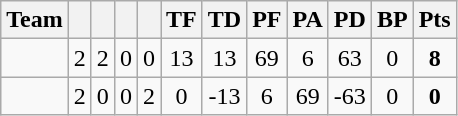<table class="wikitable" style="text-align: center;">
<tr>
<th>Team</th>
<th></th>
<th></th>
<th></th>
<th></th>
<th>TF</th>
<th>TD</th>
<th>PF</th>
<th>PA</th>
<th>PD</th>
<th>BP</th>
<th>Pts</th>
</tr>
<tr>
<td align="left"></td>
<td>2</td>
<td>2</td>
<td>0</td>
<td>0</td>
<td>13</td>
<td>13</td>
<td>69</td>
<td>6</td>
<td>63</td>
<td>0</td>
<td><strong>8</strong></td>
</tr>
<tr>
<td align="left"></td>
<td>2</td>
<td>0</td>
<td>0</td>
<td>2</td>
<td>0</td>
<td>-13</td>
<td>6</td>
<td>69</td>
<td>-63</td>
<td>0</td>
<td><strong>0</strong></td>
</tr>
</table>
